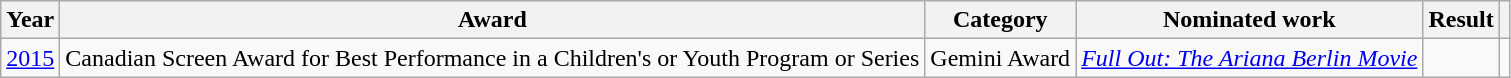<table class="wikitable">
<tr>
<th>Year</th>
<th>Award</th>
<th>Category</th>
<th>Nominated work</th>
<th>Result</th>
<th></th>
</tr>
<tr>
<td><a href='#'>2015</a></td>
<td>Canadian Screen Award for Best Performance in a Children's or Youth Program or Series</td>
<td>Gemini Award</td>
<td style="white-space:nowrap;"><em><a href='#'>Full Out: The Ariana Berlin Movie</a></em></td>
<td></td>
<td></td>
</tr>
</table>
